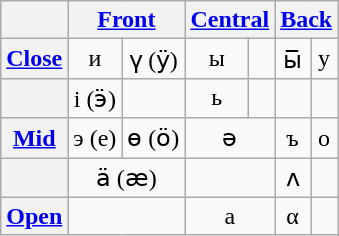<table class="wikitable">
<tr>
<th></th>
<th colspan=2><a href='#'>Front</a></th>
<th colspan=2><a href='#'>Central</a></th>
<th colspan=2><a href='#'>Back</a></th>
</tr>
<tr align=center>
<th><a href='#'>Close</a></th>
<td>и</td>
<td>ү (ӱ)</td>
<td>ы</td>
<td></td>
<td>ы̅</td>
<td>у</td>
</tr>
<tr align=center>
<th></th>
<td>і (ӭ)</td>
<td></td>
<td>ь</td>
<td></td>
<td></td>
<td></td>
</tr>
<tr align=center>
<th><a href='#'>Mid</a></th>
<td>э (е)</td>
<td>ө (ӧ)</td>
<td colspan=2>ə</td>
<td>ъ</td>
<td>о</td>
</tr>
<tr align=center>
<th></th>
<td colspan=2>ӓ (ӕ)</td>
<td colspan=2></td>
<td>ʌ</td>
<td></td>
</tr>
<tr align=center>
<th><a href='#'>Open</a></th>
<td colspan=2></td>
<td colspan=2>а</td>
<td>α</td>
<td></td>
</tr>
</table>
